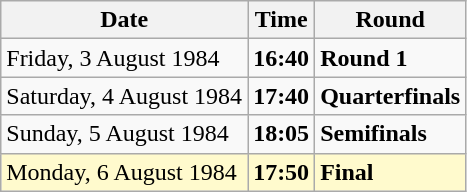<table class="wikitable">
<tr>
<th>Date</th>
<th>Time</th>
<th>Round</th>
</tr>
<tr>
<td>Friday, 3 August 1984</td>
<td><strong>16:40</strong></td>
<td><strong>Round 1</strong></td>
</tr>
<tr>
<td>Saturday, 4 August 1984</td>
<td><strong>17:40</strong></td>
<td><strong>Quarterfinals</strong></td>
</tr>
<tr>
<td>Sunday, 5 August 1984</td>
<td><strong>18:05</strong></td>
<td><strong>Semifinals</strong></td>
</tr>
<tr style=background:lemonchiffon>
<td>Monday, 6 August 1984</td>
<td><strong>17:50</strong></td>
<td><strong>Final</strong></td>
</tr>
</table>
